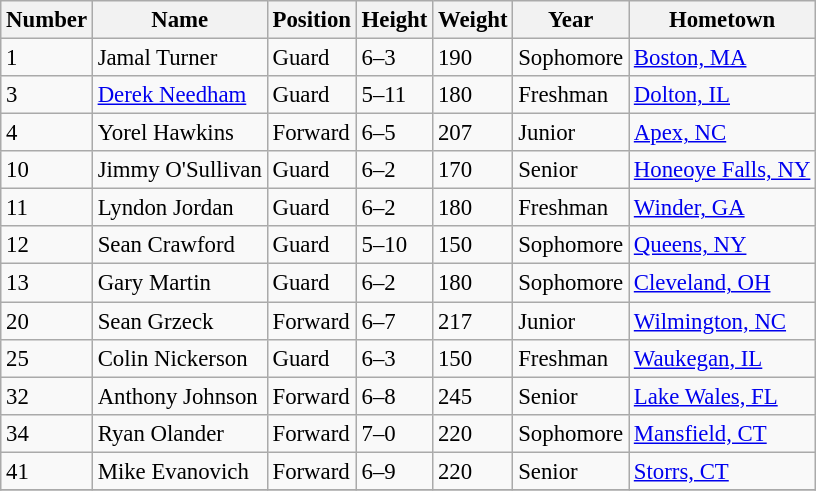<table class="wikitable" style="font-size: 95%;">
<tr>
<th>Number</th>
<th>Name</th>
<th>Position</th>
<th>Height</th>
<th>Weight</th>
<th>Year</th>
<th>Hometown</th>
</tr>
<tr>
<td>1</td>
<td>Jamal Turner</td>
<td>Guard</td>
<td>6–3</td>
<td>190</td>
<td>Sophomore</td>
<td><a href='#'>Boston, MA</a></td>
</tr>
<tr>
<td>3</td>
<td><a href='#'>Derek Needham</a></td>
<td>Guard</td>
<td>5–11</td>
<td>180</td>
<td>Freshman</td>
<td><a href='#'>Dolton, IL</a></td>
</tr>
<tr>
<td>4</td>
<td>Yorel Hawkins</td>
<td>Forward</td>
<td>6–5</td>
<td>207</td>
<td>Junior</td>
<td><a href='#'>Apex, NC</a></td>
</tr>
<tr>
<td>10</td>
<td>Jimmy O'Sullivan</td>
<td>Guard</td>
<td>6–2</td>
<td>170</td>
<td>Senior</td>
<td><a href='#'>Honeoye Falls, NY</a></td>
</tr>
<tr>
<td>11</td>
<td>Lyndon Jordan</td>
<td>Guard</td>
<td>6–2</td>
<td>180</td>
<td>Freshman</td>
<td><a href='#'>Winder, GA</a></td>
</tr>
<tr>
<td>12</td>
<td>Sean Crawford</td>
<td>Guard</td>
<td>5–10</td>
<td>150</td>
<td>Sophomore</td>
<td><a href='#'>Queens, NY</a></td>
</tr>
<tr>
<td>13</td>
<td>Gary Martin</td>
<td>Guard</td>
<td>6–2</td>
<td>180</td>
<td>Sophomore</td>
<td><a href='#'>Cleveland, OH</a></td>
</tr>
<tr>
<td>20</td>
<td>Sean Grzeck</td>
<td>Forward</td>
<td>6–7</td>
<td>217</td>
<td>Junior</td>
<td><a href='#'>Wilmington, NC</a></td>
</tr>
<tr>
<td>25</td>
<td>Colin Nickerson</td>
<td>Guard</td>
<td>6–3</td>
<td>150</td>
<td>Freshman</td>
<td><a href='#'>Waukegan, IL</a></td>
</tr>
<tr>
<td>32</td>
<td>Anthony Johnson</td>
<td>Forward</td>
<td>6–8</td>
<td>245</td>
<td>Senior</td>
<td><a href='#'>Lake Wales, FL</a></td>
</tr>
<tr>
<td>34</td>
<td>Ryan Olander</td>
<td>Forward</td>
<td>7–0</td>
<td>220</td>
<td>Sophomore</td>
<td><a href='#'>Mansfield, CT</a></td>
</tr>
<tr>
<td>41</td>
<td>Mike Evanovich</td>
<td>Forward</td>
<td>6–9</td>
<td>220</td>
<td>Senior</td>
<td><a href='#'>Storrs, CT</a></td>
</tr>
<tr>
</tr>
</table>
